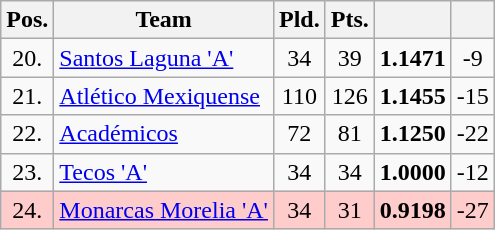<table class="wikitable" style="text-align:center">
<tr>
<th>Pos.</th>
<th>Team</th>
<th>Pld.</th>
<th>Pts.</th>
<th></th>
<th></th>
</tr>
<tr>
<td>20.</td>
<td style="text-align:left"><a href='#'>Santos Laguna 'A'</a></td>
<td>34</td>
<td>39</td>
<td><strong>1.1471</strong></td>
<td>-9</td>
</tr>
<tr>
<td>21.</td>
<td style="text-align:left"><a href='#'>Atlético Mexiquense</a></td>
<td>110</td>
<td>126</td>
<td><strong>1.1455</strong></td>
<td>-15</td>
</tr>
<tr>
<td>22.</td>
<td style="text-align:left"><a href='#'>Académicos</a></td>
<td>72</td>
<td>81</td>
<td><strong>1.1250</strong></td>
<td>-22</td>
</tr>
<tr>
<td>23.</td>
<td style="text-align:left"><a href='#'>Tecos 'A'</a></td>
<td>34</td>
<td>34</td>
<td><strong>1.0000</strong></td>
<td>-12</td>
</tr>
<tr bgcolor=#FFCCCC>
<td>24.</td>
<td style="text-align:left"><a href='#'>Monarcas Morelia 'A'</a></td>
<td>34</td>
<td>31</td>
<td><strong>0.9198</strong></td>
<td>-27</td>
</tr>
</table>
